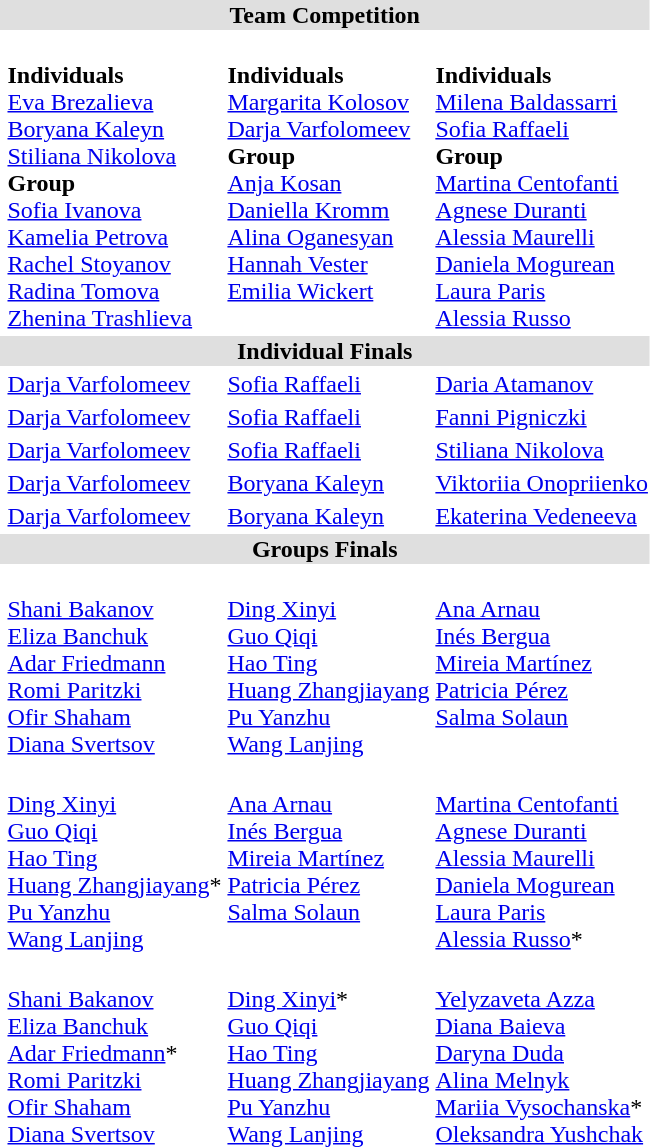<table>
<tr bgcolor="#DFDFDF">
<td colspan="4" align="center"><strong>Team Competition</strong></td>
</tr>
<tr>
<th scope=row style="text-align:left"><br></th>
<td> <br><strong>Individuals</strong><br><a href='#'>Eva Brezalieva</a><br><a href='#'>Boryana Kaleyn</a><br><a href='#'>Stiliana Nikolova</a><br><strong>Group</strong><br><a href='#'>Sofia Ivanova</a><br><a href='#'>Kamelia Petrova</a><br><a href='#'>Rachel Stoyanov</a><br><a href='#'>Radina Tomova</a><br><a href='#'>Zhenina Trashlieva</a></td>
<td valign="top"> <br><strong>Individuals</strong><br><a href='#'>Margarita Kolosov</a><br><a href='#'>Darja Varfolomeev</a><br><strong>Group</strong><br><a href='#'>Anja Kosan</a><br><a href='#'>Daniella Kromm</a><br><a href='#'>Alina Oganesyan</a><br><a href='#'>Hannah Vester</a><br><a href='#'>Emilia Wickert</a></td>
<td> <br><strong>Individuals</strong><br><a href='#'>Milena Baldassarri</a><br><a href='#'>Sofia Raffaeli</a><br><strong>Group</strong><br><a href='#'>Martina Centofanti</a><br><a href='#'>Agnese Duranti</a><br><a href='#'>Alessia Maurelli</a><br><a href='#'>Daniela Mogurean</a><br><a href='#'>Laura Paris</a><br><a href='#'>Alessia Russo</a></td>
</tr>
<tr bgcolor="#DFDFDF">
<td colspan="4" align="center"><strong>Individual Finals</strong></td>
</tr>
<tr>
<th scope=row style="text-align:left"><br></th>
<td> <a href='#'>Darja Varfolomeev</a></td>
<td> <a href='#'>Sofia Raffaeli</a></td>
<td> <a href='#'>Daria Atamanov</a></td>
</tr>
<tr>
<th scope=row style="text-align:left"><br></th>
<td> <a href='#'>Darja Varfolomeev</a></td>
<td> <a href='#'>Sofia Raffaeli</a></td>
<td> <a href='#'>Fanni Pigniczki</a></td>
</tr>
<tr>
<th scope=row style="text-align:left"><br></th>
<td> <a href='#'>Darja Varfolomeev</a></td>
<td> <a href='#'>Sofia Raffaeli</a></td>
<td> <a href='#'>Stiliana Nikolova</a></td>
</tr>
<tr>
<th scope=row style="text-align:left"><br></th>
<td> <a href='#'>Darja Varfolomeev</a></td>
<td> <a href='#'>Boryana Kaleyn</a></td>
<td> <a href='#'>Viktoriia Onopriienko</a></td>
</tr>
<tr>
<th scope=row style="text-align:left"><br></th>
<td> <a href='#'>Darja Varfolomeev</a></td>
<td> <a href='#'>Boryana Kaleyn</a></td>
<td> <a href='#'>Ekaterina Vedeneeva</a></td>
</tr>
<tr bgcolor="#DFDFDF">
<td colspan="4" align="center"><strong>Groups Finals</strong></td>
</tr>
<tr>
<th scope=row style="text-align:left"><br></th>
<td> <br><a href='#'>Shani Bakanov</a><br><a href='#'>Eliza Banchuk</a><br><a href='#'>Adar Friedmann</a><br><a href='#'>Romi Paritzki</a><br><a href='#'>Ofir Shaham</a><br><a href='#'>Diana Svertsov</a></td>
<td> <br><a href='#'>Ding Xinyi</a><br><a href='#'>Guo Qiqi</a><br><a href='#'>Hao Ting</a><br><a href='#'>Huang Zhangjiayang</a><br><a href='#'>Pu Yanzhu</a><br><a href='#'>Wang Lanjing</a></td>
<td valign="top"> <br><a href='#'>Ana Arnau</a><br><a href='#'>Inés Bergua</a><br><a href='#'>Mireia Martínez</a><br><a href='#'>Patricia Pérez</a><br><a href='#'>Salma Solaun</a></td>
</tr>
<tr>
<th scope=row style="text-align:left"><br></th>
<td> <br><a href='#'>Ding Xinyi</a><br><a href='#'>Guo Qiqi</a><br><a href='#'>Hao Ting</a><br><a href='#'>Huang Zhangjiayang</a>*<br><a href='#'>Pu Yanzhu</a><br><a href='#'>Wang Lanjing</a></td>
<td valign="top"> <br><a href='#'>Ana Arnau</a><br><a href='#'>Inés Bergua</a><br><a href='#'>Mireia Martínez</a><br><a href='#'>Patricia Pérez</a><br><a href='#'>Salma Solaun</a></td>
<td> <br><a href='#'>Martina Centofanti</a><br><a href='#'>Agnese Duranti</a><br><a href='#'>Alessia Maurelli</a><br><a href='#'>Daniela Mogurean</a><br><a href='#'>Laura Paris</a><br><a href='#'>Alessia Russo</a>*</td>
</tr>
<tr>
<th scope=row style="text-align:left"><br></th>
<td> <br><a href='#'>Shani Bakanov</a><br><a href='#'>Eliza Banchuk</a><br><a href='#'>Adar Friedmann</a>*<br><a href='#'>Romi Paritzki</a><br><a href='#'>Ofir Shaham</a><br><a href='#'>Diana Svertsov</a></td>
<td> <br><a href='#'>Ding Xinyi</a>*<br><a href='#'>Guo Qiqi</a><br><a href='#'>Hao Ting</a><br><a href='#'>Huang Zhangjiayang</a><br><a href='#'>Pu Yanzhu</a><br><a href='#'>Wang Lanjing</a></td>
<td> <br><a href='#'>Yelyzaveta Azza</a><br><a href='#'>Diana Baieva</a><br><a href='#'>Daryna Duda</a><br><a href='#'>Alina Melnyk</a><br><a href='#'>Mariia Vysochanska</a>*<br><a href='#'>Oleksandra Yushchak</a></td>
</tr>
</table>
